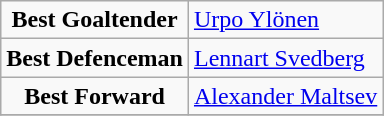<table class="wikitable" style="text-align:center;">
<tr>
<td><strong>Best Goaltender</strong></td>
<td style="text-align:left;">   <a href='#'>Urpo Ylönen</a></td>
</tr>
<tr>
<td><strong>Best Defenceman</strong></td>
<td style="text-align:left;">  <a href='#'>Lennart Svedberg</a></td>
</tr>
<tr>
<td><strong>Best Forward</strong></td>
<td style="text-align:left;">  <a href='#'>Alexander Maltsev</a></td>
</tr>
<tr>
</tr>
</table>
